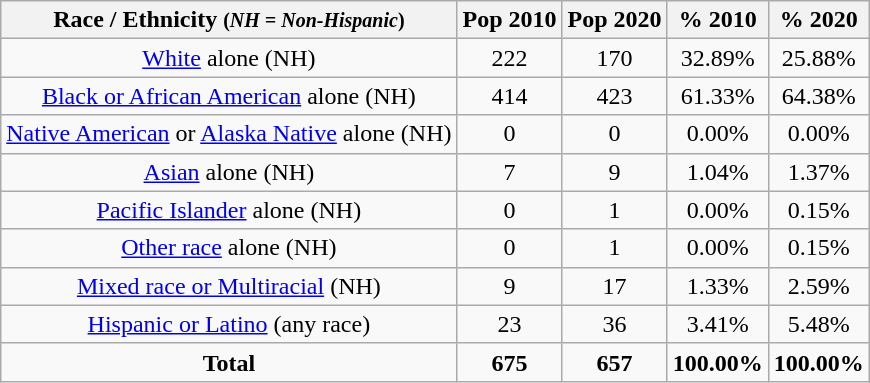<table class="wikitable" style="text-align:center;">
<tr>
<th>Race / Ethnicity <small>(<em>NH = Non-Hispanic</em>)</small></th>
<th>Pop 2010</th>
<th>Pop 2020</th>
<th>% 2010</th>
<th>% 2020</th>
</tr>
<tr>
<td><a href='#'>White</a> alone (NH)</td>
<td>222</td>
<td>170</td>
<td>32.89%</td>
<td>25.88%</td>
</tr>
<tr>
<td><a href='#'>Black or African American</a> alone (NH)</td>
<td>414</td>
<td>423</td>
<td>61.33%</td>
<td>64.38%</td>
</tr>
<tr>
<td><a href='#'>Native American</a> or <a href='#'>Alaska Native</a> alone (NH)</td>
<td>0</td>
<td>0</td>
<td>0.00%</td>
<td>0.00%</td>
</tr>
<tr>
<td><a href='#'>Asian</a> alone (NH)</td>
<td>7</td>
<td>9</td>
<td>1.04%</td>
<td>1.37%</td>
</tr>
<tr>
<td><a href='#'>Pacific Islander</a> alone (NH)</td>
<td>0</td>
<td>1</td>
<td>0.00%</td>
<td>0.15%</td>
</tr>
<tr>
<td><a href='#'>Other race</a> alone (NH)</td>
<td>0</td>
<td>1</td>
<td>0.00%</td>
<td>0.15%</td>
</tr>
<tr>
<td><a href='#'>Mixed race or Multiracial</a> (NH)</td>
<td>9</td>
<td>17</td>
<td>1.33%</td>
<td>2.59%</td>
</tr>
<tr>
<td><a href='#'>Hispanic or Latino</a> (any race)</td>
<td>23</td>
<td>36</td>
<td>3.41%</td>
<td>5.48%</td>
</tr>
<tr>
<td><strong>Total</strong></td>
<td><strong>675</strong></td>
<td><strong>657</strong></td>
<td><strong>100.00%</strong></td>
<td><strong>100.00%</strong></td>
</tr>
</table>
